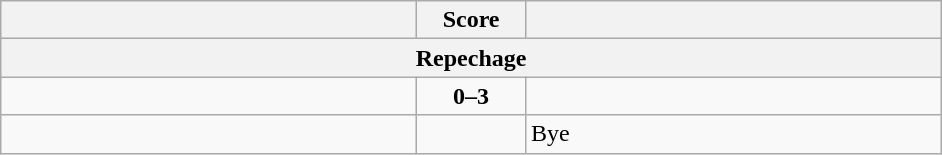<table class="wikitable" style="text-align: left;">
<tr>
<th align="right" width="270"></th>
<th width="65">Score</th>
<th align="left" width="270"></th>
</tr>
<tr>
<th colspan="3">Repechage</th>
</tr>
<tr>
<td></td>
<td align=center><strong>0–3</strong></td>
<td><strong></strong></td>
</tr>
<tr>
<td><strong></strong></td>
<td></td>
<td>Bye</td>
</tr>
</table>
